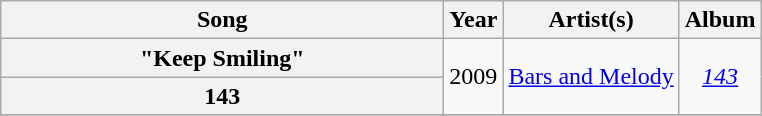<table class="wikitable plainrowheaders" style="text-align:center;" border="1">
<tr>
<th scope="col" style="width:18em;">Song</th>
<th scope="col">Year</th>
<th scope="col">Artist(s)</th>
<th scope="col">Album</th>
</tr>
<tr>
<th scope="row">"Keep Smiling"</th>
<td rowspan=2>2009</td>
<td rowspan=2><a href='#'>Bars and Melody</a></td>
<td rowspan=2><em><a href='#'>143</a></em></td>
</tr>
<tr>
<th scope="row">143</th>
</tr>
<tr>
</tr>
</table>
